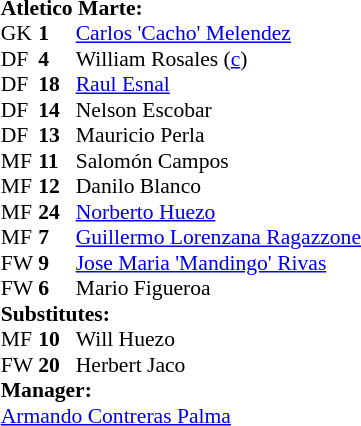<table style="font-size: 90%" cellspacing="0" cellpadding="0" align=right>
<tr>
<td colspan="4"><strong>Atletico Marte:</strong></td>
</tr>
<tr>
<th width="25"></th>
<th width="25"></th>
</tr>
<tr>
<td>GK</td>
<td><strong>1</strong></td>
<td> <a href='#'>Carlos 'Cacho' Melendez</a></td>
</tr>
<tr>
<td>DF</td>
<td><strong>4</strong></td>
<td> William Rosales  (<a href='#'>c</a>)</td>
</tr>
<tr>
<td>DF</td>
<td><strong>18</strong></td>
<td> <a href='#'>Raul Esnal</a></td>
</tr>
<tr>
<td>DF</td>
<td><strong>14</strong></td>
<td> Nelson Escobar</td>
</tr>
<tr>
<td>DF</td>
<td><strong>13</strong></td>
<td> Mauricio Perla</td>
</tr>
<tr>
<td>MF</td>
<td><strong>11</strong></td>
<td> Salomón Campos </td>
</tr>
<tr>
<td>MF</td>
<td><strong>12</strong></td>
<td> Danilo Blanco</td>
</tr>
<tr>
<td>MF</td>
<td><strong>24</strong></td>
<td> <a href='#'>Norberto Huezo</a></td>
</tr>
<tr>
<td>MF</td>
<td><strong>7</strong></td>
<td> <a href='#'>Guillermo Lorenzana Ragazzone</a></td>
</tr>
<tr>
<td>FW</td>
<td><strong>9</strong></td>
<td> <a href='#'>Jose Maria 'Mandingo' Rivas</a></td>
</tr>
<tr>
<td>FW</td>
<td><strong>6</strong></td>
<td> Mario Figueroa</td>
</tr>
<tr>
<td colspan=3><strong>Substitutes:</strong></td>
</tr>
<tr>
<td>MF</td>
<td><strong>10</strong></td>
<td> Will Huezo</td>
</tr>
<tr>
<td>FW</td>
<td><strong>20</strong></td>
<td> Herbert Jaco</td>
</tr>
<tr>
<td colspan=3><strong>Manager:</strong></td>
</tr>
<tr>
<td colspan=4> <a href='#'>Armando Contreras Palma</a></td>
</tr>
</table>
